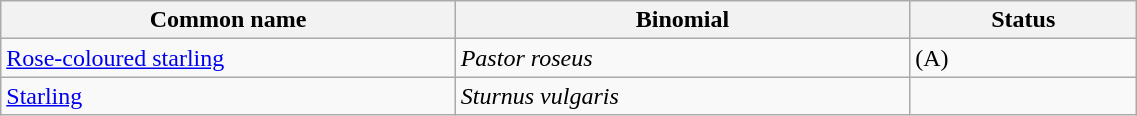<table style="width:60%;" class="wikitable">
<tr>
<th width=40%>Common name</th>
<th width=40%>Binomial</th>
<th width=20%>Status</th>
</tr>
<tr>
<td><a href='#'>Rose-coloured starling</a></td>
<td><em>Pastor roseus</em></td>
<td>(A)</td>
</tr>
<tr>
<td><a href='#'>Starling</a></td>
<td><em>Sturnus vulgaris</em></td>
<td></td>
</tr>
</table>
